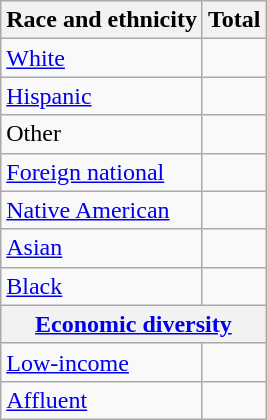<table class="wikitable floatright sortable collapsible"; text-align:right; font-size:80%;">
<tr>
<th>Race and ethnicity</th>
<th colspan="2" data-sort-type=number>Total</th>
</tr>
<tr>
<td><a href='#'>White</a></td>
<td align=right></td>
</tr>
<tr>
<td><a href='#'>Hispanic</a></td>
<td align=right></td>
</tr>
<tr>
<td>Other</td>
<td align=right></td>
</tr>
<tr>
<td><a href='#'>Foreign national</a></td>
<td align=right></td>
</tr>
<tr>
<td><a href='#'>Native American</a></td>
<td align=right></td>
</tr>
<tr>
<td><a href='#'>Asian</a></td>
<td align=right></td>
</tr>
<tr>
<td><a href='#'>Black</a></td>
<td align=right></td>
</tr>
<tr>
<th colspan="4" data-sort-type=number><a href='#'>Economic diversity</a></th>
</tr>
<tr>
<td><a href='#'>Low-income</a></td>
<td align=right></td>
</tr>
<tr>
<td><a href='#'>Affluent</a></td>
<td align=right></td>
</tr>
</table>
